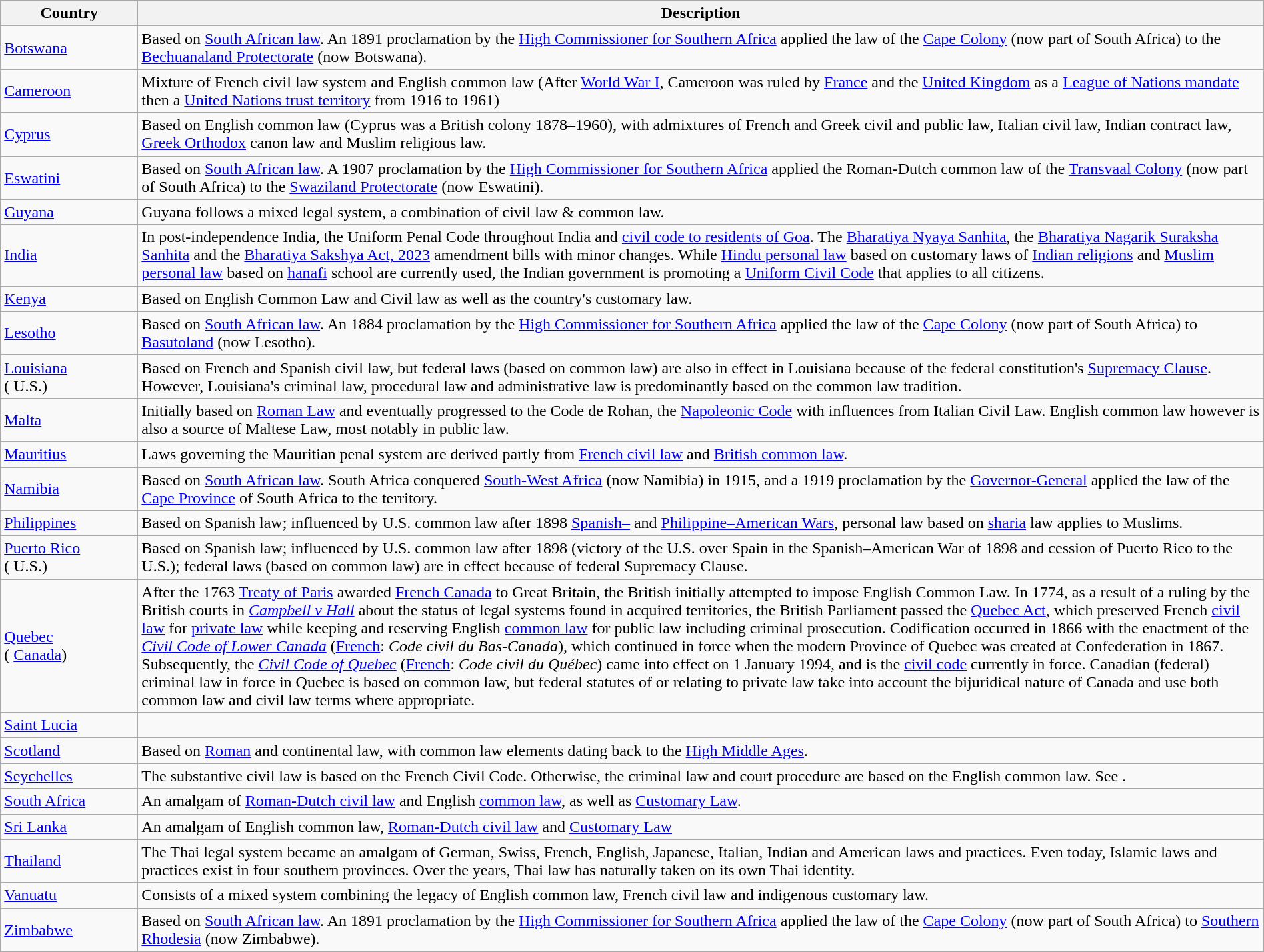<table style="width:100%;" class="wikitable">
<tr>
<th style="width:130px;">Country</th>
<th>Description</th>
</tr>
<tr>
<td> <a href='#'>Botswana</a></td>
<td>Based on <a href='#'>South African law</a>. An 1891 proclamation by the <a href='#'>High Commissioner for Southern Africa</a> applied the law of the <a href='#'>Cape Colony</a> (now part of South Africa) to the <a href='#'>Bechuanaland Protectorate</a> (now Botswana).</td>
</tr>
<tr>
<td> <a href='#'>Cameroon</a></td>
<td>Mixture of French civil law system and English common law (After <a href='#'>World War I</a>, Cameroon was ruled by <a href='#'>France</a> and the <a href='#'>United Kingdom</a> as a <a href='#'>League of Nations mandate</a> then a <a href='#'>United Nations trust territory</a> from 1916 to 1961)</td>
</tr>
<tr>
<td> <a href='#'>Cyprus</a></td>
<td>Based on English common law (Cyprus was a British colony 1878–1960), with admixtures of French and Greek civil and public law, Italian civil law, Indian contract law, <a href='#'>Greek Orthodox</a> canon law and Muslim religious law.</td>
</tr>
<tr>
<td> <a href='#'>Eswatini</a></td>
<td>Based on <a href='#'>South African law</a>. A 1907 proclamation by the <a href='#'>High Commissioner for Southern Africa</a> applied the Roman-Dutch common law of the <a href='#'>Transvaal Colony</a> (now part of South Africa) to the <a href='#'>Swaziland Protectorate</a> (now Eswatini).</td>
</tr>
<tr>
<td> <a href='#'>Guyana</a></td>
<td>Guyana follows a mixed legal system, a combination of civil law & common law.</td>
</tr>
<tr>
<td> <a href='#'>India</a></td>
<td>In post-independence India, the Uniform Penal Code throughout India and <a href='#'>civil code to residents of Goa</a>. The <a href='#'>Bharatiya Nyaya Sanhita</a>, the <a href='#'>Bharatiya Nagarik Suraksha Sanhita</a> and the <a href='#'>Bharatiya Sakshya Act, 2023</a> amendment bills with minor changes. While <a href='#'>Hindu personal law</a> based on customary laws of <a href='#'>Indian religions</a> and <a href='#'>Muslim personal law</a> based on <a href='#'>hanafi</a> school are currently used, the Indian government is promoting a <a href='#'>Uniform Civil Code</a> that applies to all citizens.</td>
</tr>
<tr>
<td> <a href='#'>Kenya</a></td>
<td>Based on English Common Law and Civil law as well as the country's customary law.</td>
</tr>
<tr>
<td> <a href='#'>Lesotho</a></td>
<td>Based on <a href='#'>South African law</a>. An 1884 proclamation by the <a href='#'>High Commissioner for Southern Africa</a> applied the law of the <a href='#'>Cape Colony</a> (now part of South Africa) to <a href='#'>Basutoland</a> (now Lesotho).</td>
</tr>
<tr>
<td> <a href='#'>Louisiana</a><br>( U.S.)</td>
<td>Based on French and Spanish civil law, but federal laws (based on common law) are also in effect in Louisiana because of the federal constitution's <a href='#'>Supremacy Clause</a>. However, Louisiana's criminal law, procedural law and administrative law is predominantly based on the common law tradition.</td>
</tr>
<tr>
<td> <a href='#'>Malta</a></td>
<td>Initially based on <a href='#'>Roman Law</a> and eventually progressed to the Code de Rohan, the <a href='#'>Napoleonic Code</a> with influences from Italian Civil Law. English common law however is also a source of Maltese Law, most notably in public law.</td>
</tr>
<tr>
<td> <a href='#'>Mauritius</a></td>
<td>Laws governing the Mauritian penal system are derived partly from <a href='#'>French civil law</a> and <a href='#'>British common law</a>.</td>
</tr>
<tr>
<td> <a href='#'>Namibia</a></td>
<td>Based on <a href='#'>South African law</a>. South Africa conquered <a href='#'>South-West Africa</a> (now Namibia) in 1915, and a 1919 proclamation by the <a href='#'>Governor-General</a> applied the law of the <a href='#'>Cape Province</a> of South Africa to the territory.</td>
</tr>
<tr>
<td> <a href='#'>Philippines</a></td>
<td>Based on Spanish law; influenced by U.S. common law after 1898 <a href='#'>Spanish–</a> and <a href='#'>Philippine–American Wars</a>, personal law based on <a href='#'>sharia</a> law applies to Muslims.</td>
</tr>
<tr>
<td> <a href='#'>Puerto Rico</a><br>( U.S.)</td>
<td>Based on Spanish law; influenced by U.S. common law after 1898 (victory of the U.S. over Spain in the Spanish–American War of 1898 and cession of Puerto Rico to the U.S.); federal laws (based on common law) are in effect because of federal Supremacy Clause.</td>
</tr>
<tr>
<td> <a href='#'>Quebec</a><br>( <a href='#'>Canada</a>)</td>
<td>After the 1763 <a href='#'>Treaty of Paris</a> awarded <a href='#'>French Canada</a> to Great Britain, the British initially attempted to impose English Common Law. In 1774, as a result of a ruling by the British courts in <em><a href='#'>Campbell v Hall</a></em> about the status of legal systems found in acquired territories, the British Parliament passed the <a href='#'>Quebec Act</a>, which preserved French <a href='#'>civil law</a> for <a href='#'>private law</a> while keeping and reserving English <a href='#'>common law</a> for public law including criminal prosecution. Codification occurred in 1866 with the enactment of the <em><a href='#'>Civil Code of Lower Canada</a></em> (<a href='#'>French</a>: <em>Code civil du Bas-Canada</em>), which continued in force when the modern Province of Quebec was created at Confederation in 1867. Subsequently, the <em><a href='#'>Civil Code of Quebec</a></em> (<a href='#'>French</a>: <em>Code civil du Québec</em>) came into effect on 1 January 1994, and is the <a href='#'>civil code</a> currently in force. Canadian (federal) criminal law in force in Quebec is based on common law, but federal statutes of or relating to private law take into account the bijuridical nature of Canada and use both common law and civil law terms where appropriate.</td>
</tr>
<tr>
<td> <a href='#'>Saint Lucia</a></td>
<td></td>
</tr>
<tr>
<td> <a href='#'>Scotland</a></td>
<td>Based on <a href='#'>Roman</a> and continental law, with common law elements dating back to the <a href='#'>High Middle Ages</a>.</td>
</tr>
<tr>
<td> <a href='#'>Seychelles</a></td>
<td>The substantive civil law is based on the French Civil Code. Otherwise, the criminal law and court procedure are based on the English common law. See .</td>
</tr>
<tr>
<td> <a href='#'>South Africa</a></td>
<td>An amalgam of <a href='#'>Roman-Dutch civil law</a> and English <a href='#'>common law</a>, as well as <a href='#'>Customary Law</a>.</td>
</tr>
<tr>
<td> <a href='#'>Sri Lanka</a></td>
<td>An amalgam of English common law, <a href='#'>Roman-Dutch civil law</a> and <a href='#'>Customary Law</a></td>
</tr>
<tr>
<td> <a href='#'>Thailand</a></td>
<td>The Thai legal system became an amalgam of German, Swiss, French, English, Japanese, Italian, Indian and American laws and practices. Even today, Islamic laws and practices exist in four southern provinces. Over the years, Thai law has naturally taken on its own Thai identity.</td>
</tr>
<tr>
<td> <a href='#'>Vanuatu</a></td>
<td>Consists of a mixed system combining the legacy of English common law, French civil law and indigenous customary law.</td>
</tr>
<tr>
<td> <a href='#'>Zimbabwe</a></td>
<td>Based on <a href='#'>South African law</a>. An 1891 proclamation by the <a href='#'>High Commissioner for Southern Africa</a> applied the law of the <a href='#'>Cape Colony</a> (now part of South Africa) to <a href='#'>Southern Rhodesia</a> (now Zimbabwe).</td>
</tr>
</table>
